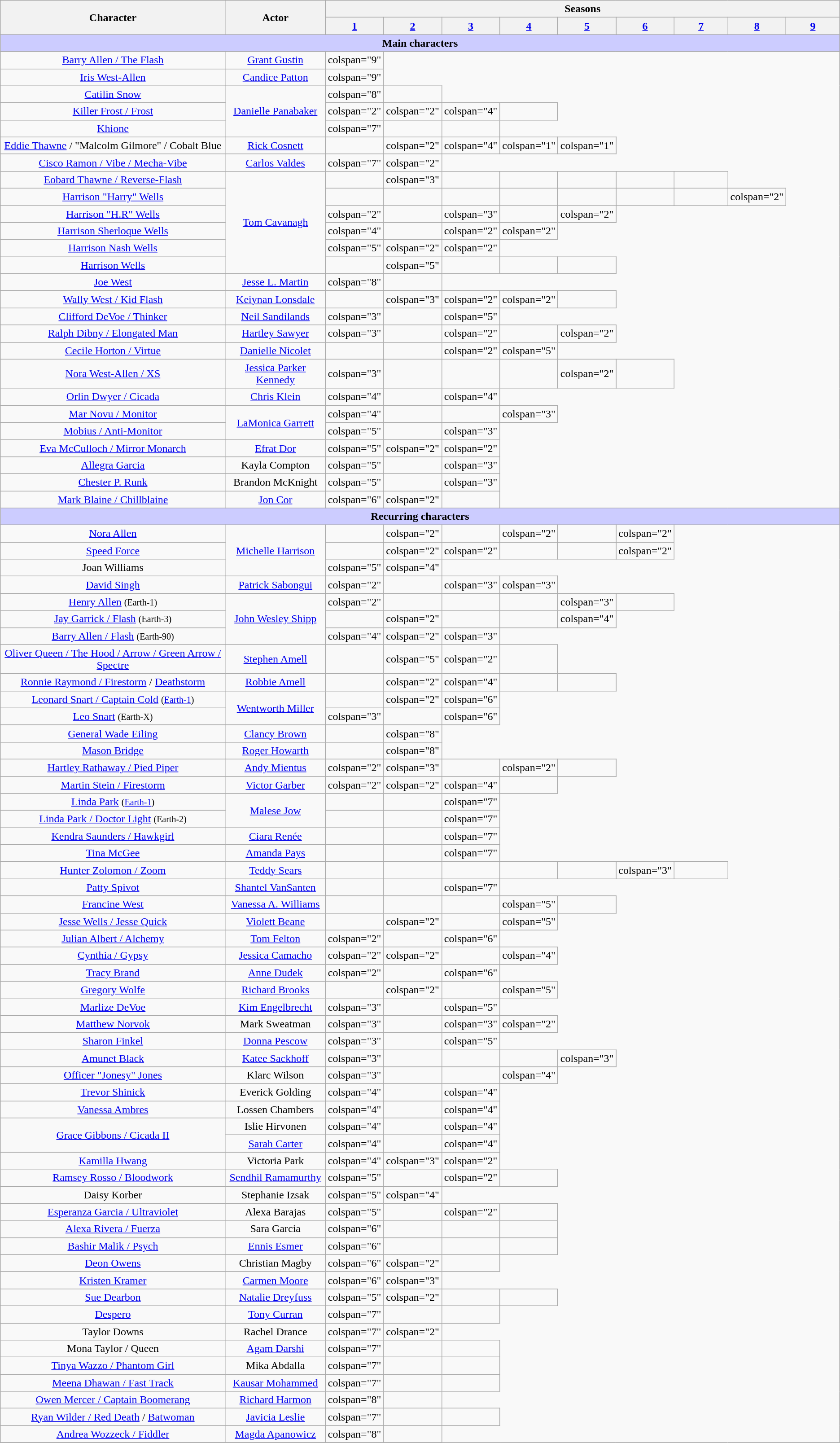<table class="wikitable plainrowheaders" style="text-align:center;">
<tr>
<th scope="col" rowspan="2" colspan="2">Character</th>
<th scope="col" rowspan="2">Actor</th>
<th scope="col" colspan="9">Seasons</th>
</tr>
<tr>
<th scope="col" style="width:6.4%;"><a href='#'>1</a></th>
<th scope="col" style="width:6.4%;"><a href='#'>2</a></th>
<th scope="col" style="width:6.4%;"><a href='#'>3</a></th>
<th scope="col" style="width:6.4%;"><a href='#'>4</a></th>
<th scope="col" style="width:6.4%;"><a href='#'>5</a></th>
<th scope="col" style="width:6.4%;"><a href='#'>6</a></th>
<th scope="col" style="width:6.4%;"><a href='#'>7</a></th>
<th scope="col" style="width:6.4%;"><a href='#'>8</a></th>
<th scope="col" style="width:6.4%;"><a href='#'>9</a></th>
</tr>
<tr>
<th colspan="12" style="background:#ccf;">Main characters</th>
</tr>
<tr>
<td scope="row" colspan="2"><a href='#'>Barry Allen / The Flash</a></td>
<td><a href='#'>Grant Gustin</a></td>
<td>colspan="9" </td>
</tr>
<tr>
<td scope="row" colspan="2"><a href='#'>Iris West-Allen</a></td>
<td><a href='#'>Candice Patton</a></td>
<td>colspan="9" </td>
</tr>
<tr>
<td scope="row" colspan="2"><a href='#'>Catilin Snow</a></td>
<td rowspan="3"><a href='#'>Danielle Panabaker</a></td>
<td>colspan="8" </td>
<td></td>
</tr>
<tr>
<td scope="row" colspan="2"><a href='#'>Killer Frost / Frost</a></td>
<td>colspan="2" </td>
<td>colspan="2" </td>
<td>colspan="4" </td>
<td></td>
</tr>
<tr>
<td scope="row" colspan="2"><a href='#'>Khione</a></td>
<td>colspan="7" </td>
<td></td>
<td></td>
</tr>
<tr>
<td scope="row" colspan="2"><a href='#'>Eddie Thawne</a> / "Malcolm Gilmore" / Cobalt Blue</td>
<td><a href='#'>Rick Cosnett</a></td>
<td></td>
<td>colspan="2" </td>
<td>colspan="4" </td>
<td>colspan="1" </td>
<td>colspan="1" </td>
</tr>
<tr>
<td scope="row" colspan="2"><a href='#'>Cisco Ramon / Vibe / Mecha-Vibe</a></td>
<td><a href='#'>Carlos Valdes</a></td>
<td>colspan="7" </td>
<td>colspan="2" </td>
</tr>
<tr>
<td scope="row" colspan="2"><a href='#'>Eobard Thawne / Reverse-Flash</a></td>
<td rowspan="6"><a href='#'>Tom Cavanagh</a></td>
<td></td>
<td>colspan="3" </td>
<td></td>
<td></td>
<td></td>
<td></td>
<td></td>
</tr>
<tr>
<td scope="row" colspan="2"><a href='#'>Harrison "Harry" Wells </a></td>
<td></td>
<td></td>
<td></td>
<td></td>
<td></td>
<td></td>
<td></td>
<td>colspan="2" </td>
</tr>
<tr>
<td scope="row" colspan="2"><a href='#'>Harrison "H.R" Wells </a></td>
<td>colspan="2" </td>
<td></td>
<td>colspan="3" </td>
<td></td>
<td>colspan="2" </td>
</tr>
<tr>
<td scope="row" colspan="2"><a href='#'>Harrison Sherloque Wells </a></td>
<td>colspan="4" </td>
<td></td>
<td>colspan="2" </td>
<td>colspan="2" </td>
</tr>
<tr>
<td scope="row" colspan="2"><a href='#'>Harrison Nash Wells</a></td>
<td>colspan="5" </td>
<td>colspan="2" </td>
<td>colspan="2" </td>
</tr>
<tr>
<td scope="row" colspan="2"><a href='#'>Harrison Wells </a></td>
<td></td>
<td>colspan="5" </td>
<td></td>
<td></td>
<td></td>
</tr>
<tr>
<td scope="row" colspan="2"><a href='#'>Joe West</a></td>
<td><a href='#'>Jesse L. Martin</a></td>
<td>colspan="8" </td>
<td></td>
</tr>
<tr>
<td scope="row" colspan="2"><a href='#'>Wally West / Kid Flash</a></td>
<td><a href='#'>Keiynan Lonsdale</a></td>
<td></td>
<td>colspan="3" </td>
<td>colspan="2" </td>
<td>colspan="2" </td>
<td></td>
</tr>
<tr>
<td scope="row" colspan="2"><a href='#'>Clifford DeVoe / Thinker</a></td>
<td><a href='#'>Neil Sandilands</a></td>
<td>colspan="3" </td>
<td></td>
<td>colspan="5" </td>
</tr>
<tr>
<td colspan="2"><a href='#'>Ralph Dibny / Elongated Man</a></td>
<td><a href='#'>Hartley Sawyer</a></td>
<td>colspan="3" </td>
<td></td>
<td>colspan="2" </td>
<td></td>
<td>colspan="2" </td>
</tr>
<tr>
<td scope="row" colspan="2"><a href='#'>Cecile Horton / Virtue</a></td>
<td><a href='#'>Danielle Nicolet</a></td>
<td></td>
<td></td>
<td>colspan="2" </td>
<td>colspan="5" </td>
</tr>
<tr>
<td scope="row" colspan="2"><a href='#'>Nora West-Allen / XS</a></td>
<td><a href='#'>Jessica Parker Kennedy</a></td>
<td>colspan="3" </td>
<td></td>
<td></td>
<td></td>
<td>colspan="2" </td>
<td></td>
</tr>
<tr>
<td scope="row" colspan="2"><a href='#'>Orlin Dwyer / Cicada</a></td>
<td><a href='#'>Chris Klein</a></td>
<td>colspan="4" </td>
<td></td>
<td>colspan="4" </td>
</tr>
<tr>
<td scope="row" colspan="2"><a href='#'>Mar Novu / Monitor</a></td>
<td rowspan="2"><a href='#'>LaMonica Garrett</a></td>
<td>colspan="4" </td>
<td></td>
<td></td>
<td>colspan="3" </td>
</tr>
<tr>
<td scope="row" colspan="2"><a href='#'>Mobius / Anti-Monitor</a></td>
<td>colspan="5" </td>
<td></td>
<td>colspan="3" </td>
</tr>
<tr>
<td scope="row" colspan="2"><a href='#'>Eva McCulloch / Mirror Monarch</a></td>
<td><a href='#'>Efrat Dor</a></td>
<td>colspan="5" </td>
<td>colspan="2" </td>
<td>colspan="2" </td>
</tr>
<tr>
<td scope="row" colspan="2"><a href='#'>Allegra Garcia</a></td>
<td>Kayla Compton</td>
<td>colspan="5" </td>
<td></td>
<td>colspan="3" </td>
</tr>
<tr>
<td scope="row" colspan="2"><a href='#'>Chester P. Runk</a></td>
<td>Brandon McKnight</td>
<td>colspan="5" </td>
<td></td>
<td>colspan="3" </td>
</tr>
<tr>
<td scope="row" colspan="2"><a href='#'>Mark Blaine / Chillblaine</a></td>
<td><a href='#'>Jon Cor</a></td>
<td>colspan="6" </td>
<td>colspan="2" </td>
<td></td>
</tr>
<tr>
<th colspan="12" style="background:#ccf;">Recurring characters<br></th>
</tr>
<tr>
<td scope="row" colspan="2"><a href='#'>Nora Allen</a></td>
<td rowspan="3"><a href='#'>Michelle Harrison</a></td>
<td></td>
<td>colspan="2" </td>
<td></td>
<td>colspan="2" </td>
<td></td>
<td>colspan="2" </td>
</tr>
<tr>
<td scope="row" colspan="2"><a href='#'>Speed Force</a></td>
<td></td>
<td>colspan="2" </td>
<td>colspan="2" </td>
<td></td>
<td></td>
<td>colspan="2" </td>
</tr>
<tr>
<td scope="row" colspan="2">Joan Williams</td>
<td>colspan="5" </td>
<td>colspan="4" </td>
</tr>
<tr>
<td scope="row" colspan="2"><a href='#'>David Singh</a></td>
<td><a href='#'>Patrick Sabongui</a></td>
<td>colspan="2" </td>
<td></td>
<td>colspan="3" </td>
<td>colspan="3" </td>
</tr>
<tr>
<td scope="row" colspan="2"><a href='#'>Henry Allen</a> <small>(Earth-1)</small></td>
<td rowspan="3"><a href='#'>John Wesley Shipp</a></td>
<td>colspan="2" </td>
<td></td>
<td></td>
<td></td>
<td>colspan="3" </td>
<td></td>
</tr>
<tr>
<td scope="row" colspan="2"><a href='#'>Jay Garrick / Flash</a> <small>(Earth-3)</small></td>
<td></td>
<td>colspan="2" </td>
<td></td>
<td></td>
<td>colspan="4" </td>
</tr>
<tr>
<td scope="row" colspan="2"><a href='#'>Barry Allen / Flash</a> <small>(Earth-90)</small></td>
<td>colspan="4" </td>
<td>colspan="2" </td>
<td>colspan="3" </td>
</tr>
<tr>
<td scope="row" colspan="2"><a href='#'>Oliver Queen / The Hood / Arrow / Green Arrow / Spectre</a></td>
<td><a href='#'>Stephen Amell</a></td>
<td></td>
<td>colspan="5" </td>
<td>colspan="2" </td>
<td></td>
</tr>
<tr>
<td scope="row" colspan="2"><a href='#'>Ronnie Raymond / Firestorm</a> / <a href='#'>Deathstorm</a></td>
<td><a href='#'>Robbie Amell</a></td>
<td></td>
<td>colspan="2" </td>
<td>colspan="4" </td>
<td></td>
<td></td>
</tr>
<tr>
<td scope="row" colspan="2"><a href='#'>Leonard Snart / Captain Cold</a> <small>(<a href='#'>Earth-1</a>)</small></td>
<td rowspan="2"><a href='#'>Wentworth Miller</a></td>
<td></td>
<td>colspan="2" </td>
<td>colspan="6" </td>
</tr>
<tr>
<td scope="row" colspan="2"><a href='#'>Leo Snart</a> <small>(Earth-X)</small></td>
<td>colspan="3" </td>
<td></td>
<td>colspan="6" </td>
</tr>
<tr>
<td scope="row" colspan="2"><a href='#'>General Wade Eiling</a></td>
<td><a href='#'>Clancy Brown</a></td>
<td></td>
<td>colspan="8" </td>
</tr>
<tr>
<td scope="row" colspan="2"><a href='#'>Mason Bridge</a></td>
<td><a href='#'>Roger Howarth</a></td>
<td></td>
<td>colspan="8" </td>
</tr>
<tr>
<td scope="row" colspan="2"><a href='#'>Hartley Rathaway / Pied Piper</a></td>
<td><a href='#'>Andy Mientus</a></td>
<td>colspan="2" </td>
<td>colspan="3" </td>
<td></td>
<td>colspan="2" </td>
<td></td>
</tr>
<tr>
<td scope="row" colspan="2"><a href='#'>Martin Stein / Firestorm</a></td>
<td><a href='#'>Victor Garber</a></td>
<td>colspan="2" </td>
<td>colspan="2" </td>
<td>colspan="4" </td>
<td></td>
</tr>
<tr>
<td scope="row" colspan="2"><a href='#'>Linda Park</a> <small>(<a href='#'>Earth-1</a>)</small></td>
<td rowspan="2"><a href='#'>Malese Jow</a></td>
<td></td>
<td></td>
<td>colspan="7" </td>
</tr>
<tr>
<td scope="row" colspan="2"><a href='#'>Linda Park / Doctor Light</a> <small>(Earth-2)</small></td>
<td></td>
<td></td>
<td>colspan="7" </td>
</tr>
<tr>
<td scope="row" colspan="2"><a href='#'>Kendra Saunders / Hawkgirl</a></td>
<td><a href='#'>Ciara Renée</a></td>
<td></td>
<td></td>
<td>colspan="7" </td>
</tr>
<tr>
<td scope="row" colspan="2"><a href='#'>Tina McGee</a></td>
<td><a href='#'>Amanda Pays</a></td>
<td></td>
<td></td>
<td>colspan="7" </td>
</tr>
<tr>
<td scope="row" colspan="2"><a href='#'>Hunter Zolomon / Zoom</a></td>
<td><a href='#'>Teddy Sears</a></td>
<td></td>
<td></td>
<td></td>
<td></td>
<td></td>
<td>colspan="3" </td>
<td></td>
</tr>
<tr>
<td scope="row" colspan="2"><a href='#'>Patty Spivot</a></td>
<td><a href='#'>Shantel VanSanten</a></td>
<td></td>
<td></td>
<td>colspan="7" </td>
</tr>
<tr>
<td scope="row" colspan="2"><a href='#'>Francine West</a></td>
<td><a href='#'>Vanessa A. Williams</a></td>
<td></td>
<td></td>
<td></td>
<td>colspan="5" </td>
<td></td>
</tr>
<tr>
<td scope="row" colspan="2"><a href='#'>Jesse Wells / Jesse Quick</a></td>
<td><a href='#'>Violett Beane</a></td>
<td></td>
<td>colspan="2" </td>
<td></td>
<td>colspan="5" </td>
</tr>
<tr>
<td scope="row" colspan="2"><a href='#'>Julian Albert / Alchemy</a></td>
<td><a href='#'>Tom Felton</a></td>
<td>colspan="2" </td>
<td></td>
<td>colspan="6" </td>
</tr>
<tr>
<td scope="row" colspan="2"><a href='#'>Cynthia / Gypsy</a></td>
<td><a href='#'>Jessica Camacho</a></td>
<td>colspan="2" </td>
<td>colspan="2" </td>
<td></td>
<td>colspan="4" </td>
</tr>
<tr>
<td scope="row" colspan="2"><a href='#'>Tracy Brand</a></td>
<td><a href='#'>Anne Dudek</a></td>
<td>colspan="2" </td>
<td></td>
<td>colspan="6" </td>
</tr>
<tr>
<td scope="row" colspan="2"><a href='#'>Gregory Wolfe</a></td>
<td><a href='#'>Richard Brooks</a></td>
<td></td>
<td>colspan="2" </td>
<td></td>
<td>colspan="5" </td>
</tr>
<tr>
<td scope="row" colspan="2"><a href='#'>Marlize DeVoe</a></td>
<td><a href='#'>Kim Engelbrecht</a></td>
<td>colspan="3" </td>
<td></td>
<td>colspan="5" </td>
</tr>
<tr>
<td scope="row" colspan="2"><a href='#'>Matthew Norvok</a></td>
<td>Mark Sweatman</td>
<td>colspan="3" </td>
<td></td>
<td>colspan="3" </td>
<td>colspan="2" </td>
</tr>
<tr>
<td scope="row" colspan="2"><a href='#'>Sharon Finkel</a></td>
<td><a href='#'>Donna Pescow</a></td>
<td>colspan="3" </td>
<td></td>
<td>colspan="5" </td>
</tr>
<tr>
<td scope="row" colspan="2"><a href='#'>Amunet Black</a></td>
<td><a href='#'>Katee Sackhoff</a></td>
<td>colspan="3" </td>
<td></td>
<td></td>
<td></td>
<td>colspan="3" </td>
</tr>
<tr>
<td scope="row" colspan="2"><a href='#'>Officer "Jonesy" Jones</a></td>
<td>Klarc Wilson</td>
<td>colspan="3" </td>
<td></td>
<td></td>
<td>colspan="4" </td>
</tr>
<tr>
<td scope="row" colspan="2"><a href='#'>Trevor Shinick</a></td>
<td>Everick Golding</td>
<td>colspan="4" </td>
<td></td>
<td>colspan="4" </td>
</tr>
<tr>
<td scope="row" colspan="2"><a href='#'>Vanessa Ambres</a></td>
<td>Lossen Chambers</td>
<td>colspan="4" </td>
<td></td>
<td>colspan="4" </td>
</tr>
<tr>
<td scope="row" rowspan="2" colspan="2"><a href='#'>Grace Gibbons / Cicada II</a></td>
<td>Islie Hirvonen</td>
<td>colspan="4" </td>
<td></td>
<td>colspan="4" </td>
</tr>
<tr>
<td><a href='#'>Sarah Carter</a></td>
<td>colspan="4" </td>
<td></td>
<td>colspan="4" </td>
</tr>
<tr>
<td scope="row" colspan="2"><a href='#'>Kamilla Hwang</a></td>
<td>Victoria Park</td>
<td>colspan="4" </td>
<td>colspan="3" </td>
<td>colspan="2" </td>
</tr>
<tr>
<td scope="row" colspan="2"><a href='#'>Ramsey Rosso / Bloodwork</a></td>
<td><a href='#'>Sendhil Ramamurthy</a></td>
<td>colspan="5" </td>
<td></td>
<td>colspan="2" </td>
<td></td>
</tr>
<tr>
<td scope="row" colspan="2">Daisy Korber</td>
<td>Stephanie Izsak</td>
<td>colspan="5" </td>
<td>colspan="4" </td>
</tr>
<tr>
<td scope="row" colspan="2"><a href='#'>Esperanza Garcia / Ultraviolet</a></td>
<td>Alexa Barajas</td>
<td>colspan="5" </td>
<td></td>
<td>colspan="2" </td>
<td></td>
</tr>
<tr>
<td scope="row" colspan="2"><a href='#'>Alexa Rivera / Fuerza</a></td>
<td>Sara Garcia</td>
<td>colspan="6" </td>
<td></td>
<td></td>
<td></td>
</tr>
<tr>
<td scope="row" colspan="2"><a href='#'>Bashir Malik / Psych</a></td>
<td><a href='#'>Ennis Esmer</a></td>
<td>colspan="6" </td>
<td></td>
<td></td>
<td></td>
</tr>
<tr>
<td scope="row" colspan="2"><a href='#'>Deon Owens</a></td>
<td>Christian Magby</td>
<td>colspan="6" </td>
<td>colspan="2" </td>
<td></td>
</tr>
<tr>
<td scope="row" colspan="2"><a href='#'>Kristen Kramer</a></td>
<td><a href='#'>Carmen Moore</a></td>
<td>colspan="6" </td>
<td>colspan="3" </td>
</tr>
<tr>
<td scope="row" colspan="2"><a href='#'>Sue Dearbon</a></td>
<td><a href='#'>Natalie Dreyfuss</a></td>
<td>colspan="5" </td>
<td>colspan="2" </td>
<td></td>
<td></td>
</tr>
<tr>
<td scope="row" colspan="2"><a href='#'>Despero</a></td>
<td><a href='#'>Tony Curran</a></td>
<td>colspan="7" </td>
<td></td>
<td></td>
</tr>
<tr>
<td scope="row" colspan="2">Taylor Downs</td>
<td>Rachel Drance</td>
<td>colspan="7" </td>
<td>colspan="2" </td>
</tr>
<tr>
<td scope="row" colspan="2">Mona Taylor / Queen</td>
<td><a href='#'>Agam Darshi</a></td>
<td>colspan="7" </td>
<td></td>
<td></td>
</tr>
<tr>
<td scope="row" colspan="2"><a href='#'>Tinya Wazzo / Phantom Girl</a></td>
<td>Mika Abdalla</td>
<td>colspan="7" </td>
<td></td>
<td></td>
</tr>
<tr>
<td scope="row" colspan="2"><a href='#'>Meena Dhawan / Fast Track</a></td>
<td><a href='#'>Kausar Mohammed</a></td>
<td>colspan="7" </td>
<td></td>
<td></td>
</tr>
<tr>
<td scope="row" colspan="2"><a href='#'>Owen Mercer / Captain Boomerang</a></td>
<td><a href='#'>Richard Harmon</a></td>
<td>colspan="8" </td>
<td></td>
</tr>
<tr>
<td scope="row" colspan="2"><a href='#'>Ryan Wilder / Red Death</a> / <a href='#'>Batwoman</a></td>
<td><a href='#'>Javicia Leslie</a></td>
<td>colspan="7" </td>
<td></td>
<td></td>
</tr>
<tr>
<td scope="row" colspan="2"><a href='#'>Andrea Wozzeck / Fiddler</a></td>
<td><a href='#'>Magda Apanowicz</a></td>
<td>colspan="8" </td>
<td></td>
</tr>
<tr>
</tr>
</table>
